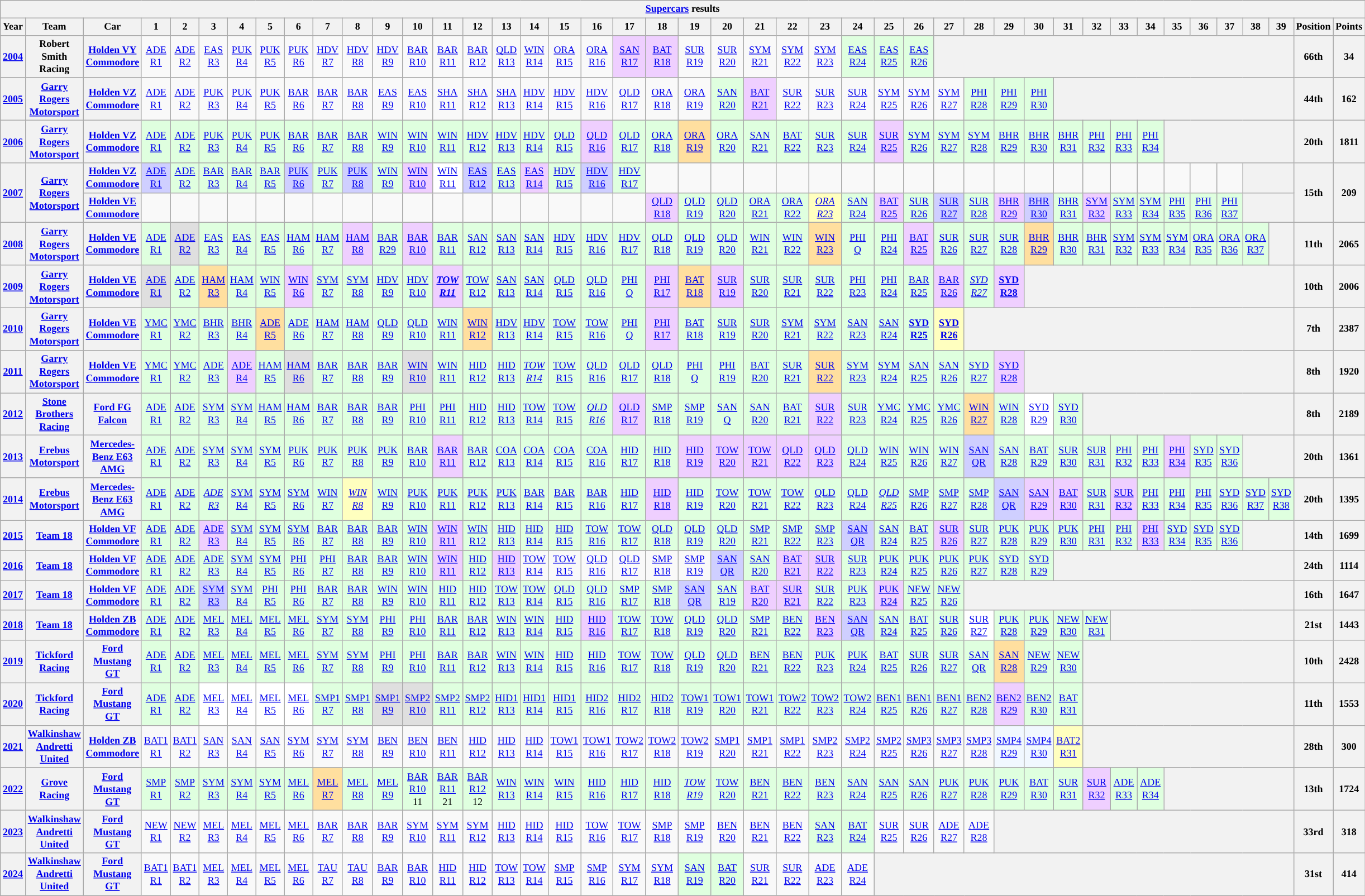<table class="wikitable" style="text-align:center; font-size:75%">
<tr>
<th colspan=45><a href='#'>Supercars</a> results</th>
</tr>
<tr>
<th>Year</th>
<th>Team</th>
<th>Car</th>
<th>1</th>
<th>2</th>
<th>3</th>
<th>4</th>
<th>5</th>
<th>6</th>
<th>7</th>
<th>8</th>
<th>9</th>
<th>10</th>
<th>11</th>
<th>12</th>
<th>13</th>
<th>14</th>
<th>15</th>
<th>16</th>
<th>17</th>
<th>18</th>
<th>19</th>
<th>20</th>
<th>21</th>
<th>22</th>
<th>23</th>
<th>24</th>
<th>25</th>
<th>26</th>
<th>27</th>
<th>28</th>
<th>29</th>
<th>30</th>
<th>31</th>
<th>32</th>
<th>33</th>
<th>34</th>
<th>35</th>
<th>36</th>
<th>37</th>
<th>38</th>
<th>39</th>
<th>Position</th>
<th>Points</th>
</tr>
<tr>
<th><a href='#'>2004</a></th>
<th>Robert Smith Racing</th>
<th><a href='#'>Holden VY Commodore</a></th>
<td><a href='#'>ADE<br>R1</a></td>
<td><a href='#'>ADE<br>R2</a></td>
<td><a href='#'>EAS<br>R3</a></td>
<td><a href='#'>PUK<br>R4</a></td>
<td><a href='#'>PUK<br>R5</a></td>
<td><a href='#'>PUK<br>R6</a></td>
<td><a href='#'>HDV<br>R7</a></td>
<td><a href='#'>HDV<br>R8</a></td>
<td><a href='#'>HDV<br>R9</a></td>
<td><a href='#'>BAR<br>R10</a></td>
<td><a href='#'>BAR<br>R11</a></td>
<td><a href='#'>BAR<br>R12</a></td>
<td><a href='#'>QLD<br>R13</a></td>
<td><a href='#'>WIN<br>R14</a></td>
<td><a href='#'>ORA<br>R15</a></td>
<td><a href='#'>ORA<br>R16</a></td>
<td style="background:#EFCFFF;"><a href='#'>SAN<br>R17</a><br></td>
<td style="background:#EFCFFF;"><a href='#'>BAT<br>R18</a><br></td>
<td><a href='#'>SUR<br>R19</a></td>
<td><a href='#'>SUR<br>R20</a></td>
<td><a href='#'>SYM<br>R21</a></td>
<td><a href='#'>SYM<br>R22</a></td>
<td><a href='#'>SYM<br>R23</a></td>
<td style="background:#DFFFDF;"><a href='#'>EAS<br>R24</a><br></td>
<td style="background:#DFFFDF;"><a href='#'>EAS<br>R25</a><br></td>
<td style="background:#DFFFDF;"><a href='#'>EAS<br>R26</a><br></td>
<th colspan=13></th>
<th>66th</th>
<th>34</th>
</tr>
<tr>
<th><a href='#'>2005</a></th>
<th><a href='#'>Garry Rogers Motorsport</a></th>
<th><a href='#'>Holden VZ Commodore</a></th>
<td><a href='#'>ADE<br>R1</a></td>
<td><a href='#'>ADE<br>R2</a></td>
<td><a href='#'>PUK<br>R3</a></td>
<td><a href='#'>PUK<br>R4</a></td>
<td><a href='#'>PUK<br>R5</a></td>
<td><a href='#'>BAR<br>R6</a></td>
<td><a href='#'>BAR<br>R7</a></td>
<td><a href='#'>BAR<br>R8</a></td>
<td><a href='#'>EAS<br>R9</a></td>
<td><a href='#'>EAS<br>R10</a></td>
<td><a href='#'>SHA<br>R11</a></td>
<td><a href='#'>SHA<br>R12</a></td>
<td><a href='#'>SHA<br>R13</a></td>
<td><a href='#'>HDV<br>R14</a></td>
<td><a href='#'>HDV<br>R15</a></td>
<td><a href='#'>HDV<br>R16</a></td>
<td><a href='#'>QLD<br>R17</a></td>
<td><a href='#'>ORA<br>R18</a></td>
<td><a href='#'>ORA<br>R19</a></td>
<td style="background:#DFFFDF;"><a href='#'>SAN<br>R20</a><br></td>
<td style="background:#EFCFFF;"><a href='#'>BAT<br>R21</a><br></td>
<td><a href='#'>SUR<br>R22</a></td>
<td><a href='#'>SUR<br>R23</a></td>
<td><a href='#'>SUR<br>R24</a></td>
<td><a href='#'>SYM<br>R25</a></td>
<td><a href='#'>SYM<br>R26</a></td>
<td><a href='#'>SYM<br>R27</a></td>
<td style="background:#DFFFDF;"><a href='#'>PHI<br>R28</a><br></td>
<td style="background:#DFFFDF;"><a href='#'>PHI<br>R29</a><br></td>
<td style="background:#DFFFDF;"><a href='#'>PHI<br>R30</a><br></td>
<th colspan=9></th>
<th>44th</th>
<th>162</th>
</tr>
<tr>
<th><a href='#'>2006</a></th>
<th><a href='#'>Garry Rogers Motorsport</a></th>
<th><a href='#'>Holden VZ Commodore</a></th>
<td style="background:#DFFFDF;"><a href='#'>ADE<br>R1</a><br></td>
<td style="background:#DFFFDF;"><a href='#'>ADE<br>R2</a><br></td>
<td style="background:#DFFFDF;"><a href='#'>PUK<br>R3</a><br></td>
<td style="background:#DFFFDF;"><a href='#'>PUK<br>R4</a><br></td>
<td style="background:#DFFFDF;"><a href='#'>PUK<br>R5</a><br></td>
<td style="background:#DFFFDF;"><a href='#'>BAR<br>R6</a><br></td>
<td style="background:#DFFFDF;"><a href='#'>BAR<br>R7</a><br></td>
<td style="background:#DFFFDF;"><a href='#'>BAR<br>R8</a><br></td>
<td style="background:#DFFFDF;"><a href='#'>WIN<br>R9</a><br></td>
<td style="background:#DFFFDF;"><a href='#'>WIN<br>R10</a><br></td>
<td style="background:#DFFFDF;"><a href='#'>WIN<br>R11</a><br></td>
<td style="background:#DFFFDF;"><a href='#'>HDV<br>R12</a><br></td>
<td style="background:#DFFFDF;"><a href='#'>HDV<br>R13</a><br></td>
<td style="background:#DFFFDF;"><a href='#'>HDV<br>R14</a><br></td>
<td style="background:#DFFFDF;"><a href='#'>QLD<br>R15</a><br></td>
<td style="background:#EFCFFF;"><a href='#'>QLD<br>R16</a><br></td>
<td style="background:#DFFFDF;"><a href='#'>QLD<br>R17</a><br></td>
<td style="background:#DFFFDF;"><a href='#'>ORA<br>R18</a><br></td>
<td style="background:#FFDF9F;"><a href='#'>ORA<br>R19</a><br></td>
<td style="background:#DFFFDF;"><a href='#'>ORA<br>R20</a><br></td>
<td style="background:#DFFFDF;"><a href='#'>SAN<br>R21</a><br></td>
<td style="background:#DFFFDF;"><a href='#'>BAT<br>R22</a><br></td>
<td style="background:#DFFFDF;"><a href='#'>SUR<br>R23</a><br></td>
<td style="background:#DFFFDF;"><a href='#'>SUR<br>R24</a><br></td>
<td style="background:#EFCFFF;"><a href='#'>SUR<br>R25</a><br></td>
<td style="background:#DFFFDF;"><a href='#'>SYM<br>R26</a><br></td>
<td style="background:#DFFFDF;"><a href='#'>SYM<br>R27</a><br></td>
<td style="background:#DFFFDF;"><a href='#'>SYM<br>R28</a><br></td>
<td style="background:#DFFFDF;"><a href='#'>BHR<br>R29</a><br></td>
<td style="background:#DFFFDF;"><a href='#'>BHR<br>R30</a><br></td>
<td style="background:#DFFFDF;"><a href='#'>BHR<br>R31</a><br></td>
<td style="background:#DFFFDF;"><a href='#'>PHI<br>R32</a><br></td>
<td style="background:#DFFFDF;"><a href='#'>PHI<br>R33</a><br></td>
<td style="background:#DFFFDF;"><a href='#'>PHI<br>R34</a><br></td>
<th colspan=5></th>
<th>20th</th>
<th>1811</th>
</tr>
<tr>
<th rowspan=2><a href='#'>2007</a></th>
<th rowspan=2><a href='#'>Garry Rogers Motorsport</a></th>
<th><a href='#'>Holden VZ Commodore</a></th>
<td style="background:#cfcfff;"><a href='#'>ADE<br>R1</a><br></td>
<td style="background:#DFFFDF;"><a href='#'>ADE<br>R2</a><br></td>
<td style="background:#DFFFDF;"><a href='#'>BAR<br>R3</a><br></td>
<td style="background:#DFFFDF;"><a href='#'>BAR<br>R4</a><br></td>
<td style="background:#DFFFDF;"><a href='#'>BAR<br>R5</a><br></td>
<td style="background:#cfcfff;"><a href='#'>PUK<br>R6</a><br></td>
<td style="background:#DFFFDF;"><a href='#'>PUK<br>R7</a><br></td>
<td style="background:#cfcfff;"><a href='#'>PUK<br>R8</a><br></td>
<td style="background:#DFFFDF;"><a href='#'>WIN<br>R9</a><br></td>
<td style="background:#EFCFFF;"><a href='#'>WIN<br>R10</a><br></td>
<td style="background:#FFFFFF;"><a href='#'>WIN<br>R11</a><br></td>
<td style="background:#cfcfff;"><a href='#'>EAS<br>R12</a><br></td>
<td style="background:#DFFFDF;"><a href='#'>EAS<br>R13</a><br></td>
<td style="background:#EFCFFF;"><a href='#'>EAS<br>R14</a><br></td>
<td style="background:#DFFFDF;"><a href='#'>HDV<br>R15</a><br></td>
<td style="background:#cfcfff;"><a href='#'>HDV<br>R16</a><br></td>
<td style="background:#DFFFDF;"><a href='#'>HDV<br>R17</a><br></td>
<td></td>
<td></td>
<td></td>
<td></td>
<td></td>
<td></td>
<td></td>
<td></td>
<td></td>
<td></td>
<td></td>
<td></td>
<td></td>
<td></td>
<td></td>
<td></td>
<td></td>
<td></td>
<td></td>
<td></td>
<th colspan=2></th>
<th rowspan=2>15th</th>
<th rowspan=2>209</th>
</tr>
<tr>
<th><a href='#'>Holden VE Commodore</a></th>
<td></td>
<td></td>
<td></td>
<td></td>
<td></td>
<td></td>
<td></td>
<td></td>
<td></td>
<td></td>
<td></td>
<td></td>
<td></td>
<td></td>
<td></td>
<td></td>
<td></td>
<td style="background:#EFCFFF;"><a href='#'>QLD<br>R18</a><br></td>
<td style="background:#DFFFDF;"><a href='#'>QLD<br>R19</a><br></td>
<td style="background:#DFFFDF;"><a href='#'>QLD<br>R20</a><br></td>
<td style="background:#DFFFDF;"><a href='#'>ORA<br>R21</a><br></td>
<td style="background:#DFFFDF;"><a href='#'>ORA<br>R22</a><br></td>
<td style="background:#FFFFBF;"><em><a href='#'>ORA<br>R23</a></em><br></td>
<td style="background:#DFFFDF;"><a href='#'>SAN<br>R24</a><br></td>
<td style="background:#EFCFFF;"><a href='#'>BAT<br>R25</a><br></td>
<td style="background:#DFFFDF;"><a href='#'>SUR<br>R26</a><br></td>
<td style="background:#cfcfff;"><a href='#'>SUR<br>R27</a><br></td>
<td style="background:#DFFFDF;"><a href='#'>SUR<br>R28</a><br></td>
<td style="background:#EFCFFF;"><a href='#'>BHR<br>R29</a><br></td>
<td style="background:#cfcfff;"><a href='#'>BHR<br>R30</a><br></td>
<td style="background:#DFFFDF;"><a href='#'>BHR<br>R31</a><br></td>
<td style="background:#EFCFFF;"><a href='#'>SYM<br>R32</a><br></td>
<td style="background:#DFFFDF;"><a href='#'>SYM<br>R33</a><br></td>
<td style="background:#DFFFDF;"><a href='#'>SYM<br>R34</a><br></td>
<td style="background:#DFFFDF;"><a href='#'>PHI<br>R35</a><br></td>
<td style="background:#DFFFDF;"><a href='#'>PHI<br>R36</a><br></td>
<td style="background:#DFFFDF;"><a href='#'>PHI<br>R37</a><br></td>
<th colspan=2></th>
</tr>
<tr>
<th><a href='#'>2008</a></th>
<th><a href='#'>Garry Rogers Motorsport</a></th>
<th><a href='#'>Holden VE Commodore</a></th>
<td style="background:#DFFFDF;"><a href='#'>ADE<br>R1</a><br></td>
<td style="background:#DFDFDF;"><a href='#'>ADE<br>R2</a><br></td>
<td style="background:#DFFFDF;"><a href='#'>EAS<br>R3</a><br></td>
<td style="background:#DFFFDF;"><a href='#'>EAS<br>R4</a><br></td>
<td style="background:#DFFFDF;"><a href='#'>EAS<br>R5</a><br></td>
<td style="background:#DFFFDF;"><a href='#'>HAM<br>R6</a><br></td>
<td style="background:#DFFFDF;"><a href='#'>HAM<br>R7</a><br></td>
<td style="background:#EFCFFF;"><a href='#'>HAM<br>R8</a><br></td>
<td style="background:#DFFFDF;"><a href='#'>BAR<br>R29</a><br></td>
<td style="background:#EFCFFF;"><a href='#'>BAR<br>R10</a><br></td>
<td style="background:#DFFFDF;"><a href='#'>BAR<br>R11</a><br></td>
<td style="background:#DFFFDF;"><a href='#'>SAN<br>R12</a><br></td>
<td style="background:#DFFFDF;"><a href='#'>SAN<br>R13</a><br></td>
<td style="background:#DFFFDF;"><a href='#'>SAN<br>R14</a><br></td>
<td style="background:#DFFFDF;"><a href='#'>HDV<br>R15</a><br></td>
<td style="background:#DFFFDF;"><a href='#'>HDV<br>R16</a><br></td>
<td style="background:#DFFFDF;"><a href='#'>HDV<br>R17</a><br></td>
<td style="background:#DFFFDF;"><a href='#'>QLD<br>R18</a><br></td>
<td style="background:#DFFFDF;"><a href='#'>QLD<br>R19</a><br></td>
<td style="background:#DFFFDF;"><a href='#'>QLD<br>R20</a><br></td>
<td style="background:#DFFFDF;"><a href='#'>WIN<br>R21</a><br></td>
<td style="background:#DFFFDF;"><a href='#'>WIN<br>R22</a><br></td>
<td style="background:#FFDF9F;"><a href='#'>WIN<br>R23</a><br></td>
<td style="background:#DFFFDF;"><a href='#'>PHI<br>Q</a><br></td>
<td style="background:#DFFFDF;"><a href='#'>PHI<br>R24</a><br></td>
<td style="background:#EFCFFF;"><a href='#'>BAT<br>R25</a><br></td>
<td style="background:#DFFFDF;"><a href='#'>SUR<br>R26</a><br></td>
<td style="background:#DFFFDF;"><a href='#'>SUR<br>R27</a><br></td>
<td style="background:#DFFFDF;"><a href='#'>SUR<br>R28</a><br></td>
<td style="background:#FFDF9F;"><a href='#'>BHR<br>R29</a><br></td>
<td style="background:#DFFFDF;"><a href='#'>BHR<br>R30</a><br></td>
<td style="background:#DFFFDF;"><a href='#'>BHR<br>R31</a><br></td>
<td style="background:#DFFFDF;"><a href='#'>SYM<br>R32</a><br></td>
<td style="background:#DFFFDF;"><a href='#'>SYM<br>R33</a><br></td>
<td style="background:#DFFFDF;"><a href='#'>SYM<br>R34</a><br></td>
<td style="background:#DFFFDF;"><a href='#'>ORA<br>R35</a><br></td>
<td style="background:#DFFFDF;"><a href='#'>ORA<br>R36</a><br></td>
<td style="background:#DFFFDF;"><a href='#'>ORA<br>R37</a><br></td>
<th></th>
<th>11th</th>
<th>2065</th>
</tr>
<tr>
<th><a href='#'>2009</a></th>
<th><a href='#'>Garry Rogers Motorsport</a></th>
<th><a href='#'>Holden VE Commodore</a></th>
<td style="background:#DFDFDF;"><a href='#'>ADE<br>R1</a><br></td>
<td style="background:#DFFFDF;"><a href='#'>ADE<br>R2</a><br></td>
<td style="background:#FFDF9F;"><a href='#'>HAM<br>R3</a><br></td>
<td style="background:#DFFFDF;"><a href='#'>HAM<br>R4</a><br></td>
<td style="background:#DFFFDF;"><a href='#'>WIN<br>R5</a><br></td>
<td style="background:#EFCFFF;"><a href='#'>WIN<br>R6</a><br></td>
<td style="background:#DFFFDF;"><a href='#'>SYM<br>R7</a><br></td>
<td style="background:#DFFFDF;"><a href='#'>SYM<br>R8</a><br></td>
<td style="background:#DFFFDF;"><a href='#'>HDV<br>R9</a><br></td>
<td style="background:#DFFFDF;"><a href='#'>HDV<br>R10</a><br></td>
<td style="background:#EFCFFF;"><strong><em><a href='#'>TOW<br>R11</a></em></strong><br></td>
<td style="background:#DFFFDF;"><a href='#'>TOW<br>R12</a><br></td>
<td style="background:#DFFFDF;"><a href='#'>SAN<br>R13</a><br></td>
<td style="background:#DFFFDF;"><a href='#'>SAN<br>R14</a><br></td>
<td style="background:#DFFFDF;"><a href='#'>QLD<br>R15</a><br></td>
<td style="background:#DFFFDF;"><a href='#'>QLD<br>R16</a><br></td>
<td style="background:#DFFFDF;"><a href='#'>PHI<br>Q</a><br></td>
<td style="background:#EFCFFF;"><a href='#'>PHI<br>R17</a><br></td>
<td style="background:#FFDF9F;"><a href='#'>BAT<br>R18</a><br></td>
<td style="background:#EFCFFF;"><a href='#'>SUR<br>R19</a><br></td>
<td style="background:#DFFFDF;"><a href='#'>SUR<br>R20</a><br></td>
<td style="background:#DFFFDF;"><a href='#'>SUR<br>R21</a><br></td>
<td style="background:#DFFFDF;"><a href='#'>SUR<br>R22</a><br></td>
<td style="background:#DFFFDF;"><a href='#'>PHI<br>R23</a><br></td>
<td style="background:#DFFFDF;"><a href='#'>PHI<br>R24</a><br></td>
<td style="background:#DFFFDF;"><a href='#'>BAR<br>R25</a><br></td>
<td style="background:#EFCFFF;"><a href='#'>BAR<br>R26</a><br></td>
<td style="background:#DFFFDF;"><em><a href='#'>SYD<br>R27</a></em><br></td>
<td style="background:#EFCFFF;"><strong><a href='#'>SYD<br>R28</a></strong><br></td>
<th colspan=10></th>
<th>10th</th>
<th>2006</th>
</tr>
<tr>
<th><a href='#'>2010</a></th>
<th><a href='#'>Garry Rogers Motorsport</a></th>
<th><a href='#'>Holden VE Commodore</a></th>
<td style="background:#DFFFDF;"><a href='#'>YMC<br>R1</a><br></td>
<td style="background:#DFFFDF;"><a href='#'>YMC<br>R2</a><br></td>
<td style="background:#DFFFDF;"><a href='#'>BHR<br>R3</a><br></td>
<td style="background:#DFFFDF;"><a href='#'>BHR<br>R4</a><br></td>
<td style="background:#FFDF9F;"><a href='#'>ADE<br>R5</a><br></td>
<td style="background:#DFFFDF;"><a href='#'>ADE<br>R6</a><br></td>
<td style="background:#DFFFDF;"><a href='#'>HAM<br>R7</a><br></td>
<td style="background:#DFFFDF;"><a href='#'>HAM<br>R8</a><br></td>
<td style="background:#DFFFDF;"><a href='#'>QLD<br>R9</a><br></td>
<td style="background:#DFFFDF;"><a href='#'>QLD<br>R10</a><br></td>
<td style="background:#DFFFDF;"><a href='#'>WIN<br>R11</a><br></td>
<td style="background:#FFDF9F;"><a href='#'>WIN<br>R12</a><br></td>
<td style="background:#DFFFDF;"><a href='#'>HDV<br>R13</a><br></td>
<td style="background:#DFFFDF;"><a href='#'>HDV<br>R14</a><br></td>
<td style="background:#DFFFDF;"><a href='#'>TOW<br>R15</a><br></td>
<td style="background:#DFFFDF;"><a href='#'>TOW<br>R16</a><br></td>
<td style="background:#DFFFDF;"><a href='#'>PHI<br>Q</a><br></td>
<td style="background:#EFCFFF;"><a href='#'>PHI<br>R17</a><br></td>
<td style="background:#DFFFDF;"><a href='#'>BAT<br>R18</a><br></td>
<td style="background:#DFFFDF;"><a href='#'>SUR<br>R19</a><br></td>
<td style="background:#DFFFDF;"><a href='#'>SUR<br>R20</a><br></td>
<td style="background:#DFFFDF;"><a href='#'>SYM<br>R21</a><br></td>
<td style="background:#DFFFDF;"><a href='#'>SYM<br>R22</a><br></td>
<td style="background:#DFFFDF;"><a href='#'>SAN<br>R23</a><br></td>
<td style="background:#DFFFDF;"><a href='#'>SAN<br>R24</a><br></td>
<td style="background:#DFFFDF;"><strong><a href='#'>SYD<br>R25</a></strong><br></td>
<td style="background:#FFFFBF;"><strong><a href='#'>SYD<br>R26</a></strong><br></td>
<th colspan=12></th>
<th>7th</th>
<th>2387</th>
</tr>
<tr>
<th><a href='#'>2011</a></th>
<th><a href='#'>Garry Rogers Motorsport</a></th>
<th><a href='#'>Holden VE Commodore</a></th>
<td style="background:#DFFFDF;"><a href='#'>YMC<br>R1</a><br></td>
<td style="background:#DFFFDF;"><a href='#'>YMC<br>R2</a><br></td>
<td style="background:#DFFFDF;"><a href='#'>ADE<br>R3</a><br></td>
<td style="background:#EFCFFF;"><a href='#'>ADE<br>R4</a><br></td>
<td style="background:#DFFFDF;"><a href='#'>HAM<br>R5</a><br></td>
<td style="background:#DFDFDF;"><a href='#'>HAM<br>R6</a><br></td>
<td style="background:#DFFFDF;"><a href='#'>BAR<br>R7</a><br></td>
<td style="background:#DFFFDF;"><a href='#'>BAR<br>R8</a><br></td>
<td style="background:#DFFFDF;"><a href='#'>BAR<br>R9</a><br></td>
<td style="background:#DFDFDF;"><a href='#'>WIN<br>R10</a><br></td>
<td style="background:#DFFFDF;"><a href='#'>WIN<br>R11</a><br></td>
<td style="background:#DFFFDF;"><a href='#'>HID<br>R12</a><br></td>
<td style="background:#DFFFDF;"><a href='#'>HID<br>R13</a><br></td>
<td style="background:#DFFFDF;"><em><a href='#'>TOW<br>R14</a></em><br></td>
<td style="background:#DFFFDF;"><a href='#'>TOW<br>R15</a><br></td>
<td style="background:#DFFFDF;"><a href='#'>QLD<br>R16</a><br></td>
<td style="background:#DFFFDF;"><a href='#'>QLD<br>R17</a><br></td>
<td style="background:#DFFFDF;"><a href='#'>QLD<br>R18</a><br></td>
<td style="background:#DFFFDF;"><a href='#'>PHI<br>Q</a><br></td>
<td style="background:#DFFFDF;"><a href='#'>PHI<br>R19</a><br></td>
<td style="background:#DFFFDF;"><a href='#'>BAT<br>R20</a><br></td>
<td style="background:#DFFFDF;"><a href='#'>SUR<br>R21</a><br></td>
<td style="background:#FFDF9F;"><a href='#'>SUR<br>R22</a><br></td>
<td style="background:#DFFFDF;"><a href='#'>SYM<br>R23</a><br></td>
<td style="background:#DFFFDF;"><a href='#'>SYM<br>R24</a><br></td>
<td style="background:#DFFFDF;"><a href='#'>SAN<br>R25</a><br></td>
<td style="background:#DFFFDF;"><a href='#'>SAN<br>R26</a><br></td>
<td style="background:#DFFFDF;"><a href='#'>SYD<br>R27</a><br></td>
<td style="background:#EFCFFF;"><a href='#'>SYD<br>R28</a><br></td>
<th colspan=10></th>
<th>8th</th>
<th>1920</th>
</tr>
<tr>
<th><a href='#'>2012</a></th>
<th><a href='#'>Stone Brothers Racing</a></th>
<th><a href='#'>Ford FG Falcon</a></th>
<td style="background:#DFFFDF;"><a href='#'>ADE<br>R1</a><br></td>
<td style="background:#DFFFDF;"><a href='#'>ADE<br>R2</a><br></td>
<td style="background:#DFFFDF;"><a href='#'>SYM<br>R3</a><br></td>
<td style="background:#DFFFDF;"><a href='#'>SYM<br>R4</a><br></td>
<td style="background:#DFFFDF;"><a href='#'>HAM<br>R5</a><br></td>
<td style="background:#DFFFDF;"><a href='#'>HAM<br>R6</a><br></td>
<td style="background:#DFFFDF;"><a href='#'>BAR<br>R7</a><br></td>
<td style="background:#DFFFDF;"><a href='#'>BAR<br>R8</a><br></td>
<td style="background:#DFFFDF;"><a href='#'>BAR<br>R9</a><br></td>
<td style="background:#DFFFDF;"><a href='#'>PHI<br>R10</a><br></td>
<td style="background:#DFFFDF;"><a href='#'>PHI<br>R11</a><br></td>
<td style="background:#DFFFDF;"><a href='#'>HID<br>R12</a><br></td>
<td style="background:#DFFFDF;"><a href='#'>HID<br>R13</a><br></td>
<td style="background:#DFFFDF;"><a href='#'>TOW<br>R14</a><br></td>
<td style="background:#DFFFDF;"><a href='#'>TOW<br>R15</a><br></td>
<td style="background:#DFFFDF;"><em><a href='#'>QLD<br>R16</a></em><br></td>
<td style="background:#EFCFFF;"><a href='#'>QLD<br>R17</a><br></td>
<td style="background:#DFFFDF;"><a href='#'>SMP<br>R18</a><br></td>
<td style="background:#DFFFDF;"><a href='#'>SMP<br>R19</a><br></td>
<td style="background:#DFFFDF;"><a href='#'>SAN<br>Q</a><br></td>
<td style="background:#DFFFDF;"><a href='#'>SAN<br>R20</a><br></td>
<td style="background:#DFFFDF;"><a href='#'>BAT<br>R21</a><br></td>
<td style="background:#EFCFFF;"><a href='#'>SUR<br>R22</a><br></td>
<td style="background:#DFFFDF;"><a href='#'>SUR<br>R23</a><br></td>
<td style="background:#DFFFDF;"><a href='#'>YMC<br>R24</a><br></td>
<td style="background:#DFFFDF;"><a href='#'>YMC<br>R25</a><br></td>
<td style="background:#DFFFDF;"><a href='#'>YMC<br>R26</a><br></td>
<td style="background:#FFDF9F;"><a href='#'>WIN<br>R27</a><br></td>
<td style="background:#DFFFDF;"><a href='#'>WIN<br>R28</a><br></td>
<td style="background:#FFFFFF;"><a href='#'>SYD<br>R29</a><br></td>
<td style="background:#DFFFDF;"><a href='#'>SYD<br>R30</a><br></td>
<th colspan=8></th>
<th>8th</th>
<th>2189</th>
</tr>
<tr>
<th><a href='#'>2013</a></th>
<th><a href='#'>Erebus Motorsport</a></th>
<th><a href='#'>Mercedes-Benz E63 AMG</a></th>
<td style="background:#DFFFDF;"><a href='#'>ADE<br>R1</a><br></td>
<td style="background:#DFFFDF;"><a href='#'>ADE<br>R2</a><br></td>
<td style="background:#DFFFDF;"><a href='#'>SYM<br>R3</a><br></td>
<td style="background:#DFFFDF;"><a href='#'>SYM<br>R4</a><br></td>
<td style="background:#DFFFDF;"><a href='#'>SYM<br>R5</a><br></td>
<td style="background:#DFFFDF;"><a href='#'>PUK<br>R6</a><br></td>
<td style="background:#DFFFDF;"><a href='#'>PUK<br>R7</a><br></td>
<td style="background:#DFFFDF;"><a href='#'>PUK<br>R8</a><br></td>
<td style="background:#DFFFDF;"><a href='#'>PUK<br>R9</a><br></td>
<td style="background:#DFFFDF;"><a href='#'>BAR<br>R10</a><br></td>
<td style="background:#EFCFFF;"><a href='#'>BAR<br>R11</a><br></td>
<td style="background:#DFFFDF;"><a href='#'>BAR<br>R12</a><br></td>
<td style="background:#DFFFDF;"><a href='#'>COA<br>R13</a><br></td>
<td style="background:#DFFFDF;"><a href='#'>COA<br>R14</a><br></td>
<td style="background:#DFFFDF;"><a href='#'>COA<br>R15</a><br></td>
<td style="background:#DFFFDF;"><a href='#'>COA<br>R16</a><br></td>
<td style="background:#DFFFDF;"><a href='#'>HID<br>R17</a><br></td>
<td style="background:#DFFFDF;"><a href='#'>HID<br>R18</a><br></td>
<td style="background:#EFCFFF;"><a href='#'>HID<br>R19</a><br></td>
<td style="background:#EFCFFF;"><a href='#'>TOW<br>R20</a><br></td>
<td style="background:#EFCFFF;"><a href='#'>TOW<br>R21</a><br></td>
<td style="background:#EFCFFF;"><a href='#'>QLD<br>R22</a><br></td>
<td style="background:#EFCFFF;"><a href='#'>QLD<br>R23</a><br></td>
<td style="background:#DFFFDF;"><a href='#'>QLD<br>R24</a><br></td>
<td style="background:#DFFFDF;"><a href='#'>WIN<br>R25</a><br></td>
<td style="background:#DFFFDF;"><a href='#'>WIN<br>R26</a><br></td>
<td style="background:#DFFFDF;"><a href='#'>WIN<br>R27</a><br></td>
<td style="background:#cfcfff;"><a href='#'>SAN<br>QR</a><br></td>
<td style="background:#DFFFDF;"><a href='#'>SAN<br>R28</a><br></td>
<td style="background:#DFFFDF;"><a href='#'>BAT<br>R29</a><br></td>
<td style="background:#DFFFDF;"><a href='#'>SUR<br>R30</a><br></td>
<td style="background:#DFFFDF;"><a href='#'>SUR<br>R31</a><br></td>
<td style="background:#DFFFDF;"><a href='#'>PHI<br>R32</a><br></td>
<td style="background:#DFFFDF;"><a href='#'>PHI<br>R33</a><br></td>
<td style="background:#EFCFFF;"><a href='#'>PHI<br>R34</a><br></td>
<td style="background:#DFFFDF;"><a href='#'>SYD<br>R35</a><br></td>
<td style="background:#DFFFDF;"><a href='#'>SYD<br>R36</a><br></td>
<th colspan=2></th>
<th>20th</th>
<th>1361</th>
</tr>
<tr>
<th><a href='#'>2014</a></th>
<th><a href='#'>Erebus Motorsport</a></th>
<th><a href='#'>Mercedes-Benz E63 AMG</a></th>
<td style="background:#DFFFDF;"><a href='#'>ADE<br>R1</a><br></td>
<td style="background:#DFFFDF;"><a href='#'>ADE<br>R2</a><br></td>
<td style="background:#DFFFDF;"><em><a href='#'>ADE<br>R3</a></em><br></td>
<td style="background:#DFFFDF;"><a href='#'>SYM<br>R4</a><br></td>
<td style="background:#DFFFDF;"><a href='#'>SYM<br>R5</a><br></td>
<td style="background:#DFFFDF;"><a href='#'>SYM<br>R6</a><br></td>
<td style="background:#DFFFDF;"><a href='#'>WIN<br>R7</a><br></td>
<td style="background:#FFFFBF;"><em><a href='#'>WIN<br>R8</a></em><br></td>
<td style="background:#DFFFDF;"><a href='#'>WIN<br>R9</a><br></td>
<td style="background:#DFFFDF;"><a href='#'>PUK<br>R10</a><br></td>
<td style="background:#DFFFDF;"><a href='#'>PUK<br>R11</a><br></td>
<td style="background:#DFFFDF;"><a href='#'>PUK<br>R12</a><br></td>
<td style="background:#DFFFDF;"><a href='#'>PUK<br>R13</a><br></td>
<td style="background:#DFFFDF;"><a href='#'>BAR<br>R14</a><br></td>
<td style="background:#DFFFDF;"><a href='#'>BAR<br>R15</a><br></td>
<td style="background:#DFFFDF;"><a href='#'>BAR<br>R16</a><br></td>
<td style="background:#DFFFDF;"><a href='#'>HID<br>R17</a><br></td>
<td style="background:#EFCFFF;"><a href='#'>HID<br>R18</a><br></td>
<td style="background:#DFFFDF;"><a href='#'>HID<br>R19</a><br></td>
<td style="background:#DFFFDF;"><a href='#'>TOW<br>R20</a><br></td>
<td style="background:#DFFFDF;"><a href='#'>TOW<br>R21</a><br></td>
<td style="background:#DFFFDF;"><a href='#'>TOW<br>R22</a><br></td>
<td style="background:#DFFFDF;"><a href='#'>QLD<br>R23</a><br></td>
<td style="background:#DFFFDF;"><a href='#'>QLD<br>R24</a><br></td>
<td style="background:#DFFFDF;"><em><a href='#'>QLD<br>R25</a></em><br></td>
<td style="background:#DFFFDF;"><a href='#'>SMP<br>R26</a><br></td>
<td style="background:#DFFFDF;"><a href='#'>SMP<br>R27</a><br></td>
<td style="background:#DFFFDF;"><a href='#'>SMP<br>R28</a><br></td>
<td style="background:#cfcfff;"><a href='#'>SAN<br>QR</a><br></td>
<td style="background:#EFCFFF;"><a href='#'>SAN<br>R29</a><br></td>
<td style="background:#EFCFFF;"><a href='#'>BAT<br>R30</a><br></td>
<td style="background:#DFFFDF;"><a href='#'>SUR<br>R31</a><br></td>
<td style="background:#EFCFFF;"><a href='#'>SUR<br>R32</a><br></td>
<td style="background:#DFFFDF;"><a href='#'>PHI<br>R33</a><br></td>
<td style="background:#DFFFDF;"><a href='#'>PHI<br>R34</a><br></td>
<td style="background:#DFFFDF;"><a href='#'>PHI<br>R35</a><br></td>
<td style="background:#DFFFDF;"><a href='#'>SYD<br>R36</a><br></td>
<td style="background:#DFFFDF;"><a href='#'>SYD<br>R37</a><br></td>
<td style="background:#DFFFDF;"><a href='#'>SYD<br>R38</a><br></td>
<th>20th</th>
<th>1395</th>
</tr>
<tr>
<th><a href='#'>2015</a></th>
<th><a href='#'>Team 18</a></th>
<th><a href='#'>Holden VF Commodore</a></th>
<td style="background:#DFFFDF;"><a href='#'>ADE<br>R1</a><br></td>
<td style="background:#DFFFDF;"><a href='#'>ADE<br>R2</a><br></td>
<td style="background:#EFCFFF;"><a href='#'>ADE<br>R3</a><br></td>
<td style="background:#DFFFDF;"><a href='#'>SYM<br>R4</a><br></td>
<td style="background:#DFFFDF;"><a href='#'>SYM<br>R5</a><br></td>
<td style="background:#DFFFDF;"><a href='#'>SYM<br>R6</a><br></td>
<td style="background:#DFFFDF;"><a href='#'>BAR<br>R7</a><br></td>
<td style="background:#DFFFDF;"><a href='#'>BAR<br>R8</a><br></td>
<td style="background:#DFFFDF;"><a href='#'>BAR<br>R9</a><br></td>
<td style="background:#DFFFDF;"><a href='#'>WIN<br>R10</a><br></td>
<td style="background:#EFCFFF;"><a href='#'>WIN<br>R11</a><br></td>
<td style="background:#DFFFDF;"><a href='#'>WIN<br>R12</a><br></td>
<td style="background:#DFFFDF;"><a href='#'>HID<br>R13</a><br></td>
<td style="background:#DFFFDF;"><a href='#'>HID<br>R14</a><br></td>
<td style="background:#DFFFDF;"><a href='#'>HID<br>R15</a><br></td>
<td style="background:#DFFFDF;"><a href='#'>TOW<br>R16</a><br></td>
<td style="background:#DFFFDF;"><a href='#'>TOW<br>R17</a><br></td>
<td style="background:#DFFFDF;"><a href='#'>QLD<br>R18</a><br></td>
<td style="background:#DFFFDF;"><a href='#'>QLD<br>R19</a><br></td>
<td style="background:#DFFFDF;"><a href='#'>QLD<br>R20</a><br></td>
<td style="background:#DFFFDF;"><a href='#'>SMP<br>R21</a><br></td>
<td style="background:#DFFFDF;"><a href='#'>SMP<br>R22</a><br></td>
<td style="background:#DFFFDF;"><a href='#'>SMP<br>R23</a><br></td>
<td style="background:#cfcfff;"><a href='#'>SAN<br>QR</a><br></td>
<td style="background:#DFFFDF;"><a href='#'>SAN<br>R24</a><br></td>
<td style="background:#DFFFDF;"><a href='#'>BAT<br>R25</a><br></td>
<td style="background:#EFCFFF;"><a href='#'>SUR<br>R26</a><br></td>
<td style="background:#DFFFDF;"><a href='#'>SUR<br>R27</a><br></td>
<td style="background:#DFFFDF;"><a href='#'>PUK<br>R28</a><br></td>
<td style="background:#DFFFDF;"><a href='#'>PUK<br>R29</a><br></td>
<td style="background:#DFFFDF;"><a href='#'>PUK<br>R30</a><br></td>
<td style="background:#DFFFDF;"><a href='#'>PHI<br>R31</a><br></td>
<td style="background:#DFFFDF;"><a href='#'>PHI<br>R32</a><br></td>
<td style="background:#EFCFFF;"><a href='#'>PHI<br>R33</a><br></td>
<td style="background:#DFFFDF;"><a href='#'>SYD<br>R34</a><br></td>
<td style="background:#DFFFDF;"><a href='#'>SYD<br>R35</a><br></td>
<td style="background:#DFFFDF;"><a href='#'>SYD<br>R36</a><br></td>
<th colspan=2></th>
<th>14th</th>
<th>1699</th>
</tr>
<tr>
<th><a href='#'>2016</a></th>
<th><a href='#'>Team 18</a></th>
<th><a href='#'>Holden VF Commodore</a></th>
<td style="background:#DFFFDF;"><a href='#'>ADE<br>R1</a><br></td>
<td style="background:#DFFFDF;"><a href='#'>ADE<br>R2</a><br></td>
<td style="background:#DFFFDF;"><a href='#'>ADE<br>R3</a><br></td>
<td style="background:#DFFFDF;"><a href='#'>SYM<br>R4</a><br></td>
<td style="background:#DFFFDF;"><a href='#'>SYM<br>R5</a><br></td>
<td style="background:#DFFFDF;"><a href='#'>PHI<br>R6</a><br></td>
<td style="background:#DFFFDF;"><a href='#'>PHI<br>R7</a><br></td>
<td style="background:#DFFFDF;"><a href='#'>BAR<br>R8</a><br></td>
<td style="background:#DFFFDF;"><a href='#'>BAR<br>R9</a><br></td>
<td style="background:#DFFFDF;"><a href='#'>WIN<br>R10</a><br></td>
<td style="background:#EFCFFF;"><a href='#'>WIN<br>R11</a><br></td>
<td style="background:#DFFFDF;"><a href='#'>HID<br>R12</a><br></td>
<td style="background:#EFCFFF;"><a href='#'>HID<br>R13</a><br></td>
<td><a href='#'>TOW<br>R14</a></td>
<td><a href='#'>TOW<br>R15</a></td>
<td><a href='#'>QLD<br>R16</a></td>
<td><a href='#'>QLD<br>R17</a></td>
<td><a href='#'>SMP<br>R18</a></td>
<td><a href='#'>SMP<br>R19</a></td>
<td style="background:#cfcfff;"><a href='#'>SAN<br>QR</a><br></td>
<td style="background:#DFFFDF;"><a href='#'>SAN<br>R20</a><br></td>
<td style="background:#EFCFFF;"><a href='#'>BAT<br>R21</a><br></td>
<td style="background:#EFCFFF;"><a href='#'>SUR<br>R22</a><br></td>
<td style="background:#DFFFDF;"><a href='#'>SUR<br>R23</a><br></td>
<td style="background:#DFFFDF;"><a href='#'>PUK<br>R24</a><br></td>
<td style="background:#DFFFDF;"><a href='#'>PUK<br>R25</a><br></td>
<td style="background:#DFFFDF;"><a href='#'>PUK<br>R26</a><br></td>
<td style="background:#DFFFDF;"><a href='#'>PUK<br>R27</a><br></td>
<td style="background:#DFFFDF;"><a href='#'>SYD<br>R28</a><br></td>
<td style="background:#DFFFDF;"><a href='#'>SYD<br>R29</a><br></td>
<th colspan=9></th>
<th>24th</th>
<th>1114</th>
</tr>
<tr>
<th><a href='#'>2017</a></th>
<th><a href='#'>Team 18</a></th>
<th><a href='#'>Holden VF Commodore</a></th>
<td style="background:#DFFFDF;"><a href='#'>ADE<br>R1</a><br></td>
<td style="background:#DFFFDF;"><a href='#'>ADE<br>R2</a><br></td>
<td style="background:#cfcfff;"><a href='#'>SYM<br>R3</a><br></td>
<td style="background:#DFFFDF;"><a href='#'>SYM<br>R4</a><br></td>
<td style="background:#DFFFDF;"><a href='#'>PHI<br>R5</a><br></td>
<td style="background:#DFFFDF;"><a href='#'>PHI<br>R6</a><br></td>
<td style="background:#DFFFDF;"><a href='#'>BAR<br>R7</a><br></td>
<td style="background:#DFFFDF;"><a href='#'>BAR<br>R8</a><br></td>
<td style="background:#DFFFDF;"><a href='#'>WIN<br>R9</a><br></td>
<td style="background:#DFFFDF;"><a href='#'>WIN<br>R10</a><br></td>
<td style="background:#DFFFDF;"><a href='#'>HID<br>R11</a><br></td>
<td style="background:#DFFFDF;"><a href='#'>HID<br>R12</a><br></td>
<td style="background:#DFFFDF;"><a href='#'>TOW<br>R13</a><br></td>
<td style="background:#DFFFDF;"><a href='#'>TOW<br>R14</a><br></td>
<td style="background:#DFFFDF;"><a href='#'>QLD<br>R15</a><br></td>
<td style="background:#DFFFDF;"><a href='#'>QLD<br>R16</a><br></td>
<td style="background:#DFFFDF;"><a href='#'>SMP<br>R17</a><br></td>
<td style="background:#DFFFDF;"><a href='#'>SMP<br>R18</a><br></td>
<td style="background:#cfcfff;"><a href='#'>SAN<br>QR</a><br></td>
<td style="background:#DFFFDF;"><a href='#'>SAN<br>R19</a><br></td>
<td style="background:#EFCFFF;"><a href='#'>BAT<br>R20</a><br></td>
<td style="background:#EFCFFF;"><a href='#'>SUR<br>R21</a><br></td>
<td style="background:#DFFFDF;"><a href='#'>SUR<br>R22</a><br></td>
<td style="background:#DFFFDF;"><a href='#'>PUK<br>R23</a><br></td>
<td style="background:#EFCFFF;"><a href='#'>PUK<br>R24</a><br></td>
<td style="background:#DFFFDF;"><a href='#'>NEW<br>R25</a><br></td>
<td style="background:#DFFFDF;"><a href='#'>NEW<br>R26</a><br></td>
<th colspan=12></th>
<th>16th</th>
<th>1647</th>
</tr>
<tr>
<th><a href='#'>2018</a></th>
<th><a href='#'>Team 18</a></th>
<th><a href='#'>Holden ZB Commodore</a></th>
<td style="background: #dfffdf"><a href='#'>ADE<br>R1</a><br></td>
<td style="background: #dfffdf"><a href='#'>ADE<br>R2</a><br></td>
<td style="background: #dfffdf"><a href='#'>MEL<br>R3</a><br></td>
<td style="background: #dfffdf"><a href='#'>MEL<br>R4</a><br></td>
<td style="background: #dfffdf"><a href='#'>MEL<br>R5</a><br></td>
<td style="background: #dfffdf"><a href='#'>MEL<br>R6</a><br></td>
<td style="background: #dfffdf"><a href='#'>SYM<br>R7</a><br></td>
<td style="background: #dfffdf"><a href='#'>SYM<br>R8</a><br></td>
<td style="background: #dfffdf"><a href='#'>PHI<br>R9</a><br></td>
<td style="background: #dfffdf"><a href='#'>PHI<br>R10</a><br></td>
<td style="background: #dfffdf"><a href='#'>BAR<br>R11</a><br></td>
<td style="background: #dfffdf"><a href='#'>BAR<br>R12</a><br></td>
<td style="background: #dfffdf"><a href='#'>WIN<br>R13</a><br></td>
<td style="background: #dfffdf"><a href='#'>WIN<br>R14</a><br></td>
<td style="background: #dfffdf"><a href='#'>HID<br>R15</a><br></td>
<td style="background: #efcfff"><a href='#'>HID<br>R16</a><br></td>
<td style="background: #dfffdf"><a href='#'>TOW<br>R17</a><br></td>
<td style="background: #dfffdf"><a href='#'>TOW<br>R18</a><br></td>
<td style="background: #dfffdf"><a href='#'>QLD<br>R19</a><br></td>
<td style="background: #dfffdf"><a href='#'>QLD<br>R20</a><br></td>
<td style="background: #dfffdf"><a href='#'>SMP<br>R21</a><br></td>
<td style="background: #dfffdf"><a href='#'>BEN<br>R22</a><br></td>
<td style="background: #efcfff"><a href='#'>BEN<br>R23</a><br></td>
<td style="background: #cfcfff"><a href='#'>SAN<br>QR</a><br></td>
<td style="background: #dfffdf"><a href='#'>SAN<br>R24</a><br></td>
<td style="background: #dfffdf"><a href='#'>BAT<br>R25</a><br></td>
<td style="background: #dfffdf"><a href='#'>SUR<br>R26</a><br></td>
<td style="background: #ffffff"><a href='#'>SUR<br>R27</a><br></td>
<td style="background: #dfffdf"><a href='#'>PUK<br>R28</a><br></td>
<td style="background: #dfffdf"><a href='#'>PUK<br>R29</a><br></td>
<td style="background: #dfffdf"><a href='#'>NEW<br>R30</a><br></td>
<td style="background: #dfffdf"><a href='#'>NEW<br>R31</a><br></td>
<th colspan=7></th>
<th>21st</th>
<th>1443</th>
</tr>
<tr>
<th><a href='#'>2019</a></th>
<th><a href='#'>Tickford Racing</a></th>
<th><a href='#'>Ford Mustang GT</a></th>
<td style="background: #dfffdf"><a href='#'>ADE<br>R1</a><br></td>
<td style="background: #dfffdf"><a href='#'>ADE<br>R2</a><br></td>
<td style="background: #dfffdf"><a href='#'>MEL<br>R3</a><br></td>
<td style="background: #dfffdf"><a href='#'>MEL<br>R4</a><br></td>
<td style="background: #dfffdf"><a href='#'>MEL<br>R5</a><br></td>
<td style="background: #dfffdf"><a href='#'>MEL<br>R6</a><br></td>
<td style="background: #dfffdf"><a href='#'>SYM<br>R7</a><br></td>
<td style="background: #dfffdf"><a href='#'>SYM<br>R8</a><br></td>
<td style="background: #dfffdf"><a href='#'>PHI<br>R9</a><br></td>
<td style="background: #dfffdf"><a href='#'>PHI<br>R10</a><br></td>
<td style="background: #dfffdf"><a href='#'>BAR<br>R11</a><br></td>
<td style="background: #dfffdf"><a href='#'>BAR<br>R12</a><br></td>
<td style="background: #dfffdf"><a href='#'>WIN<br>R13</a><br></td>
<td style="background: #dfffdf"><a href='#'>WIN<br>R14</a><br></td>
<td style="background: #dfffdf"><a href='#'>HID<br>R15</a><br></td>
<td style="background: #dfffdf"><a href='#'>HID<br>R16</a><br></td>
<td style="background: #dfffdf"><a href='#'>TOW<br>R17</a><br></td>
<td style="background: #dfffdf"><a href='#'>TOW<br>R18</a><br></td>
<td style="background: #dfffdf"><a href='#'>QLD<br>R19</a><br></td>
<td style="background: #dfffdf"><a href='#'>QLD<br>R20</a><br></td>
<td style="background: #dfffdf"><a href='#'>BEN<br>R21</a><br></td>
<td style="background: #dfffdf"><a href='#'>BEN<br>R22</a><br></td>
<td style="background: #dfffdf"><a href='#'>PUK<br>R23</a><br></td>
<td style="background: #dfffdf"><a href='#'>PUK<br>R24</a><br></td>
<td style="background: #dfffdf"><a href='#'>BAT<br>R25</a><br></td>
<td style="background: #dfffdf"><a href='#'>SUR<br>R26</a><br></td>
<td style="background: #dfffdf"><a href='#'>SUR<br>R27</a><br></td>
<td style="background: #dfffdf"><a href='#'>SAN<br>QR</a><br></td>
<td style="background: #ffdf9f"><a href='#'>SAN<br>R28</a><br></td>
<td style="background: #dfffdf"><a href='#'>NEW<br>R29</a><br></td>
<td style="background: #dfffdf"><a href='#'>NEW<br>R30</a><br></td>
<th colspan=8></th>
<th>10th</th>
<th>2428</th>
</tr>
<tr>
<th><a href='#'>2020</a></th>
<th><a href='#'>Tickford Racing</a></th>
<th><a href='#'>Ford Mustang GT</a></th>
<td style="background: #dfffdf"><a href='#'>ADE<br>R1</a><br></td>
<td style="background: #dfffdf"><a href='#'>ADE<br>R2</a><br></td>
<td style="background: #ffffff"><a href='#'>MEL<br>R3</a><br></td>
<td style="background: #ffffff"><a href='#'>MEL<br>R4</a><br></td>
<td style="background: #ffffff"><a href='#'>MEL<br>R5</a><br></td>
<td style="background: #ffffff"><a href='#'>MEL<br>R6</a><br></td>
<td style="background: #dfffdf"><a href='#'>SMP1<br>R7</a><br></td>
<td style="background: #dfffdf"><a href='#'>SMP1<br>R8</a><br></td>
<td style="background: #dfdfdf"><a href='#'>SMP1<br>R9</a><br></td>
<td style="background: #dfdfdf"><a href='#'>SMP2<br>R10</a><br></td>
<td style="background: #dfffdf"><a href='#'>SMP2<br>R11</a><br></td>
<td style="background: #dfffdf"><a href='#'>SMP2<br>R12</a><br></td>
<td style="background: #dfffdf"><a href='#'>HID1<br>R13</a><br></td>
<td style="background: #dfffdf"><a href='#'>HID1<br>R14</a><br></td>
<td style="background: #dfffdf"><a href='#'>HID1<br>R15</a><br></td>
<td style="background: #dfffdf"><a href='#'>HID2<br>R16</a><br></td>
<td style="background: #dfffdf"><a href='#'>HID2<br>R17</a><br></td>
<td style="background: #dfffdf"><a href='#'>HID2<br>R18</a><br></td>
<td style="background: #dfffdf"><a href='#'>TOW1<br>R19</a><br></td>
<td style="background: #dfffdf"><a href='#'>TOW1<br>R20</a><br></td>
<td style="background: #dfffdf"><a href='#'>TOW1<br>R21</a><br></td>
<td style="background: #dfffdf"><a href='#'>TOW2<br>R22</a><br></td>
<td style="background: #dfffdf"><a href='#'>TOW2<br>R23</a><br></td>
<td style="background: #dfffdf"><a href='#'>TOW2<br>R24</a><br></td>
<td style="background: #dfffdf"><a href='#'>BEN1<br>R25</a><br></td>
<td style="background: #dfffdf"><a href='#'>BEN1<br>R26</a><br></td>
<td style="background: #dfffdf"><a href='#'>BEN1<br>R27</a><br></td>
<td style="background: #dfffdf"><a href='#'>BEN2<br>R28</a><br></td>
<td style="background: #efcfff"><a href='#'>BEN2<br>R29</a><br></td>
<td style="background: #dfffdf"><a href='#'>BEN2<br>R30</a><br></td>
<td style="background: #dfffdf"><a href='#'>BAT<br>R31</a><br></td>
<th colspan=8></th>
<th>11th</th>
<th>1553</th>
</tr>
<tr>
<th><a href='#'>2021</a></th>
<th><a href='#'>Walkinshaw Andretti United</a></th>
<th><a href='#'>Holden ZB Commodore</a></th>
<td><a href='#'>BAT1<br>R1</a><br></td>
<td><a href='#'>BAT1<br>R2</a><br></td>
<td><a href='#'>SAN<br>R3</a><br></td>
<td><a href='#'>SAN<br>R4</a><br></td>
<td><a href='#'>SAN<br>R5</a><br></td>
<td><a href='#'>SYM<br>R6</a><br></td>
<td><a href='#'>SYM<br>R7</a><br></td>
<td><a href='#'>SYM<br>R8</a><br></td>
<td><a href='#'>BEN<br>R9</a><br></td>
<td><a href='#'>BEN<br>R10</a><br></td>
<td><a href='#'>BEN<br>R11</a><br></td>
<td><a href='#'>HID<br>R12</a><br></td>
<td><a href='#'>HID<br>R13</a><br></td>
<td><a href='#'>HID<br>R14</a><br></td>
<td><a href='#'>TOW1<br>R15</a><br></td>
<td><a href='#'>TOW1<br>R16</a><br></td>
<td><a href='#'>TOW2<br>R17</a><br></td>
<td><a href='#'>TOW2<br>R18</a><br></td>
<td><a href='#'>TOW2<br>R19</a><br></td>
<td><a href='#'>SMP1<br>R20</a><br></td>
<td><a href='#'>SMP1<br>R21</a><br></td>
<td><a href='#'>SMP1<br>R22</a><br></td>
<td><a href='#'>SMP2<br>R23</a><br></td>
<td><a href='#'>SMP2<br>R24</a><br></td>
<td><a href='#'>SMP2<br>R25</a><br></td>
<td><a href='#'>SMP3<br>R26</a><br></td>
<td><a href='#'>SMP3<br>R27</a><br></td>
<td><a href='#'>SMP3<br>R28</a><br></td>
<td style="background: #f1f8ff"><a href='#'>SMP4<br>R29</a><br></td>
<td style="background: #f1f8ff"><a href='#'>SMP4<br>R30</a><br></td>
<td style="background: #ffffbf"><a href='#'>BAT2<br>R31</a><br></td>
<th colspan=8></th>
<th>28th</th>
<th>300</th>
</tr>
<tr>
<th><a href='#'>2022</a></th>
<th><a href='#'>Grove Racing</a></th>
<th><a href='#'>Ford Mustang GT</a></th>
<td style="background: #dfffdf"><a href='#'>SMP<br>R1</a><br></td>
<td style="background: #dfffdf"><a href='#'>SMP<br>R2</a><br></td>
<td style="background: #dfffdf"><a href='#'>SYM<br>R3</a><br></td>
<td style="background: #dfffdf"><a href='#'>SYM<br>R4</a><br></td>
<td style="background: #dfffdf"><a href='#'>SYM<br>R5</a><br></td>
<td style="background: #dfffdf"><a href='#'>MEL<br>R6</a><br></td>
<td style="background: #ffdf9f"><a href='#'>MEL<br>R7</a><br></td>
<td style="background: #dfffdf"><a href='#'>MEL<br>R8</a><br></td>
<td style="background: #dfffdf"><a href='#'>MEL<br>R9</a><br></td>
<td style="background: #dfffdf"><a href='#'>BAR<br>R10</a><br>11</td>
<td style="background: #dfffdf"><a href='#'>BAR<br>R11</a><br>21</td>
<td style="background: #dfffdf"><a href='#'>BAR<br>R12</a><br>12</td>
<td style="background: #dfffdf"><a href='#'>WIN<br>R13</a><br></td>
<td style="background: #dfffdf"><a href='#'>WIN<br>R14</a><br></td>
<td style="background: #dfffdf"><a href='#'>WIN<br>R15</a><br></td>
<td style="background: #dfffdf"><a href='#'>HID<br>R16</a><br></td>
<td style="background: #dfffdf"><a href='#'>HID<br>R17</a><br></td>
<td style="background: #dfffdf"><a href='#'>HID<br>R18</a><br></td>
<td style="background: #dfffdf"><em><a href='#'>TOW<br>R19</a><br></em></td>
<td style="background: #dfffdf"><a href='#'>TOW<br>R20</a><br></td>
<td style="background: #dfffdf"><a href='#'>BEN<br>R21</a><br></td>
<td style="background: #dfffdf"><a href='#'>BEN<br>R22</a><br></td>
<td style="background: #dfffdf"><a href='#'>BEN<br>R23</a><br></td>
<td style="background: #dfffdf"><a href='#'>SAN<br>R24</a><br></td>
<td style="background: #dfffdf"><a href='#'>SAN<br>R25</a><br></td>
<td style="background: #dfffdf"><a href='#'>SAN<br>R26</a><br></td>
<td style="background: #dfffdf"><a href='#'>PUK<br>R27</a><br></td>
<td style="background: #dfffdf"><a href='#'>PUK<br>R28</a><br></td>
<td style="background: #dfffdf"><a href='#'>PUK<br>R29</a><br></td>
<td style="background: #dfffdf"><a href='#'>BAT<br>R30</a><br></td>
<td style="background: #dfffdf"><a href='#'>SUR<br>R31</a><br></td>
<td style="background: #efcfff"><a href='#'>SUR<br>R32</a><br></td>
<td style="background: #dfffdf"><a href='#'>ADE<br>R33</a><br></td>
<td style="background: #dfffdf"><a href='#'>ADE<br>R34</a><br></td>
<th colspan=5></th>
<th>13th</th>
<th>1724</th>
</tr>
<tr>
<th><a href='#'>2023</a></th>
<th><a href='#'>Walkinshaw Andretti United</a></th>
<th><a href='#'>Ford Mustang GT</a></th>
<td><a href='#'>NEW<br>R1</a></td>
<td><a href='#'>NEW<br>R2</a></td>
<td><a href='#'>MEL<br>R3</a></td>
<td><a href='#'>MEL<br>R4</a></td>
<td><a href='#'>MEL<br>R5</a></td>
<td><a href='#'>MEL<br>R6</a></td>
<td><a href='#'>BAR<br>R7</a></td>
<td><a href='#'>BAR<br>R8</a></td>
<td><a href='#'>BAR<br>R9</a></td>
<td><a href='#'>SYM<br>R10</a></td>
<td><a href='#'>SYM<br>R11</a></td>
<td><a href='#'>SYM<br>R12</a></td>
<td><a href='#'>HID<br>R13</a></td>
<td><a href='#'>HID<br>R14</a></td>
<td><a href='#'>HID<br>R15</a></td>
<td><a href='#'>TOW<br>R16</a></td>
<td><a href='#'>TOW<br>R17</a></td>
<td><a href='#'>SMP<br>R18</a></td>
<td><a href='#'>SMP<br>R19</a></td>
<td><a href='#'>BEN<br>R20</a></td>
<td><a href='#'>BEN<br>R21</a></td>
<td><a href='#'>BEN<br>R22</a></td>
<td style=background:#dfffdf><a href='#'>SAN<br>R23</a><br></td>
<td style=background:#dfffdf><a href='#'>BAT<br>R24</a><br></td>
<td><a href='#'>SUR<br>R25</a></td>
<td><a href='#'>SUR<br>R26</a></td>
<td><a href='#'>ADE<br>R27</a></td>
<td><a href='#'>ADE<br>R28</a></td>
<th colspan=11></th>
<th>33rd</th>
<th>318</th>
</tr>
<tr>
<th><a href='#'>2024</a></th>
<th><a href='#'>Walkinshaw Andretti United</a></th>
<th><a href='#'>Ford Mustang GT</a></th>
<td style=background:#><a href='#'>BAT1<br>R1</a><br></td>
<td style=background:#><a href='#'>BAT1<br>R2</a><br></td>
<td style=background:#><a href='#'>MEL<br>R3</a><br></td>
<td style=background:#><a href='#'>MEL<br>R4</a><br></td>
<td style=background:#><a href='#'>MEL<br>R5</a><br></td>
<td style=background:#><a href='#'>MEL<br>R6</a><br></td>
<td style=background:#><a href='#'>TAU<br>R7</a><br></td>
<td style=background:#><a href='#'>TAU<br>R8</a><br></td>
<td style=background:#><a href='#'>BAR<br>R9</a><br></td>
<td style=background:#><a href='#'>BAR<br>R10</a><br></td>
<td style=background:#><a href='#'>HID<br>R11</a><br></td>
<td style=background:#><a href='#'>HID<br>R12</a><br></td>
<td style=background:#><a href='#'>TOW<br>R13</a><br></td>
<td style=background:#><a href='#'>TOW<br>R14</a><br></td>
<td style=background:#><a href='#'>SMP<br>R15</a><br></td>
<td style=background:#><a href='#'>SMP<br>R16</a><br></td>
<td style=background:#><a href='#'>SYM<br>R17</a><br></td>
<td style=background:#><a href='#'>SYM<br>R18</a><br></td>
<td style=background:#dfffdf><a href='#'>SAN<br>R19</a><br></td>
<td style=background:#dfffdf><a href='#'>BAT<br>R20</a><br></td>
<td style=background:#><a href='#'>SUR<br>R21</a><br></td>
<td style=background:#><a href='#'>SUR<br>R22</a><br></td>
<td style=background:#><a href='#'>ADE<br>R23</a><br></td>
<td style=background:#><a href='#'>ADE<br>R24</a><br></td>
<th colspan=15></th>
<th>31st</th>
<th>414</th>
</tr>
</table>
